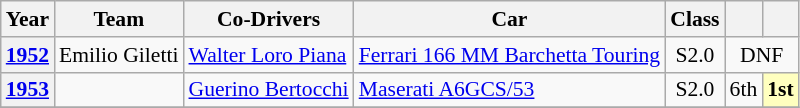<table class="wikitable" style="font-size:90%">
<tr>
<th>Year</th>
<th>Team</th>
<th>Co-Drivers</th>
<th>Car</th>
<th>Class</th>
<th></th>
<th></th>
</tr>
<tr align="center">
<th><a href='#'>1952</a></th>
<td align="left">Emilio Giletti</td>
<td align="left"> <a href='#'>Walter Loro Piana</a></td>
<td align="left"><a href='#'>Ferrari 166 MM Barchetta Touring</a></td>
<td>S2.0</td>
<td colspan=2>DNF</td>
</tr>
<tr align="center">
<th><a href='#'>1953</a></th>
<td align="left"></td>
<td align="left"> <a href='#'>Guerino Bertocchi</a></td>
<td align="left"><a href='#'>Maserati A6GCS/53</a></td>
<td>S2.0</td>
<td>6th</td>
<td style="background:#ffffbf;"><strong>1st</strong></td>
</tr>
<tr align="center">
</tr>
</table>
